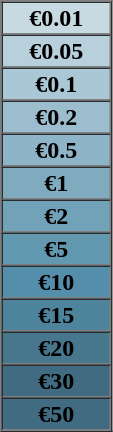<table border=1 cellspacing=0 cellpadding=1 width=75px|->
<tr>
<td bgcolor="#C7DAE2" align=center><span><strong>€0.01</strong></span></td>
</tr>
<tr>
<td bgcolor="#B8D0DC" align=center><span><strong>€0.05</strong></span></td>
</tr>
<tr>
<td bgcolor="#AAC7D5" align=center><span><strong>€0.1</strong></span></td>
</tr>
<tr>
<td bgcolor="#9CBDCD" align=center><span><strong>€0.2</strong></span></td>
</tr>
<tr>
<td bgcolor="#8DB4C7" align=center><span><strong>€0.5</strong></span></td>
</tr>
<tr>
<td bgcolor="#80ABBF" align=center><span><strong>€1</strong></span></td>
</tr>
<tr>
<td bgcolor="#72A2B8" align=center><span><strong>€2</strong></span></td>
</tr>
<tr>
<td bgcolor="#6398B1" align=center><span><strong>€5</strong></span></td>
</tr>
<tr>
<td bgcolor="#558EAA" align=center><span><strong>€10</strong></span></td>
</tr>
<tr>
<td bgcolor="#4E839C" align=center><span><strong>€15</strong></span></td>
</tr>
<tr>
<td bgcolor="#47778D" align=center><span><strong>€20</strong></span></td>
</tr>
<tr>
<td bgcolor="#406B80" align=center><span><strong>€30</strong></span></td>
</tr>
<tr>
<td bgcolor="#406B80" align=center><span><strong>€50</strong></span></td>
</tr>
</table>
